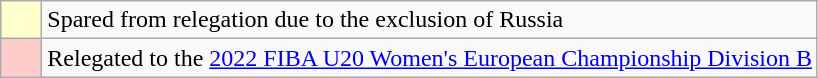<table class="wikitable">
<tr>
<td width="20px" bgcolor="#ffffcc"></td>
<td>Spared from relegation due to the exclusion of Russia</td>
</tr>
<tr>
<td bgcolor="#ffcccc"></td>
<td>Relegated to the <a href='#'>2022 FIBA U20 Women's European Championship Division B</a></td>
</tr>
</table>
